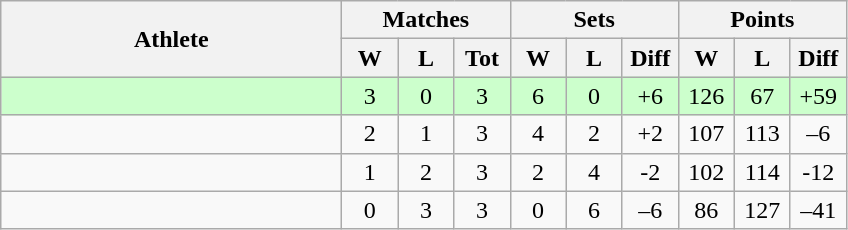<table class=wikitable style="text-align:center">
<tr>
<th rowspan=2 width=220>Athlete</th>
<th colspan=3 width=90>Matches</th>
<th colspan=3 width=90>Sets</th>
<th colspan=3 width=90>Points</th>
</tr>
<tr>
<th width=30>W</th>
<th width=30>L</th>
<th width=30>Tot</th>
<th width=30>W</th>
<th width=30>L</th>
<th width=30>Diff</th>
<th width=30>W</th>
<th width=30>L</th>
<th width=30>Diff</th>
</tr>
<tr bgcolor=ccffcc>
<td style="text-align:left"></td>
<td>3</td>
<td>0</td>
<td>3</td>
<td>6</td>
<td>0</td>
<td>+6</td>
<td>126</td>
<td>67</td>
<td>+59</td>
</tr>
<tr>
<td style="text-align:left"></td>
<td>2</td>
<td>1</td>
<td>3</td>
<td>4</td>
<td>2</td>
<td>+2</td>
<td>107</td>
<td>113</td>
<td>–6</td>
</tr>
<tr>
<td style="text-align:left"></td>
<td>1</td>
<td>2</td>
<td>3</td>
<td>2</td>
<td>4</td>
<td>-2</td>
<td>102</td>
<td>114</td>
<td>-12</td>
</tr>
<tr>
<td style="text-align:left"></td>
<td>0</td>
<td>3</td>
<td>3</td>
<td>0</td>
<td>6</td>
<td>–6</td>
<td>86</td>
<td>127</td>
<td>–41</td>
</tr>
</table>
